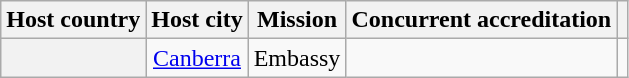<table class="wikitable plainrowheaders" style="text-align:center;">
<tr>
<th scope="col">Host country</th>
<th scope="col">Host city</th>
<th scope="col">Mission</th>
<th scope="col">Concurrent accreditation</th>
<th scope="col"></th>
</tr>
<tr>
<th scope="row"></th>
<td><a href='#'>Canberra</a></td>
<td>Embassy</td>
<td></td>
<td></td>
</tr>
</table>
